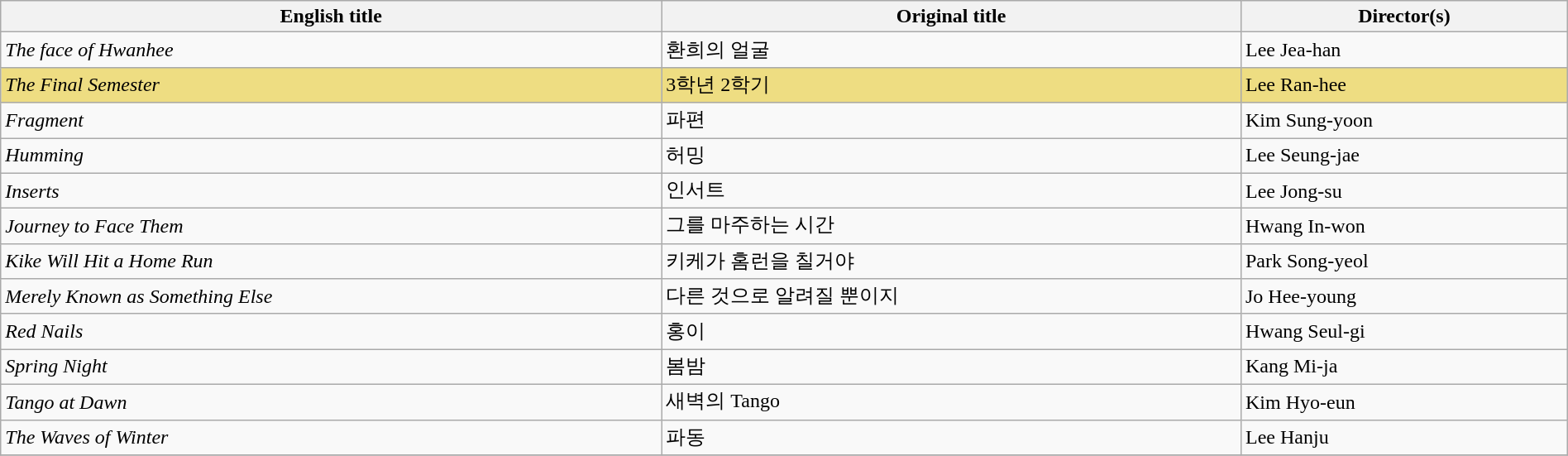<table class="sortable wikitable" style="width:100%; margin-bottom:4px" cellpadding="5">
<tr>
<th scope="col">English title</th>
<th scope="col">Original title</th>
<th scope="col">Director(s)</th>
</tr>
<tr>
<td><em>The face of Hwanhee</em></td>
<td>환희의 얼굴</td>
<td>Lee Jea-han</td>
</tr>
<tr style="background:#eedd82">
<td><em>The Final Semester</em></td>
<td>3학년 2학기</td>
<td>Lee Ran-hee</td>
</tr>
<tr>
<td><em>Fragment</em></td>
<td>파편</td>
<td>Kim Sung-yoon</td>
</tr>
<tr>
<td><em>Humming</em></td>
<td>허밍</td>
<td>Lee Seung-jae</td>
</tr>
<tr>
<td><em>Inserts</em></td>
<td>인서트</td>
<td>Lee Jong-su</td>
</tr>
<tr>
<td><em>Journey to Face Them</em></td>
<td>그를 마주하는 시간</td>
<td>Hwang In-won</td>
</tr>
<tr>
<td><em>Kike Will Hit a Home Run</em></td>
<td>키케가 홈런을 칠거야</td>
<td>Park Song-yeol</td>
</tr>
<tr>
<td><em>Merely Known as Something Else</em></td>
<td>다른 것으로 알려질 뿐이지</td>
<td>Jo Hee-young</td>
</tr>
<tr>
<td><em>Red Nails</em></td>
<td>홍이</td>
<td>Hwang Seul-gi</td>
</tr>
<tr>
<td><em>Spring Night</em></td>
<td>봄밤</td>
<td>Kang Mi-ja</td>
</tr>
<tr>
<td><em>Tango at Dawn</em></td>
<td>새벽의 Tango</td>
<td>Kim Hyo-eun</td>
</tr>
<tr>
<td><em>The Waves of Winter</em></td>
<td>파동</td>
<td>Lee Hanju</td>
</tr>
<tr>
</tr>
</table>
